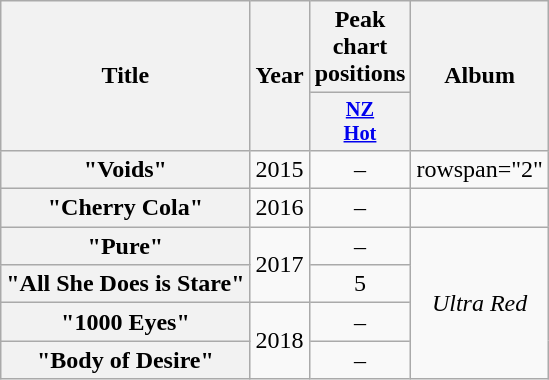<table class="wikitable plainrowheaders" style="text-align:center;">
<tr>
<th scope="col" rowspan="2">Title</th>
<th scope="col" rowspan="2">Year</th>
<th scope="col" colspan="1">Peak chart positions</th>
<th scope="col" rowspan="2">Album</th>
</tr>
<tr>
<th scope="col" style="width:3em;font-size:85%;"><a href='#'>NZ<br>Hot</a><br></th>
</tr>
<tr>
<th scope="row">"Voids"</th>
<td>2015</td>
<td>–</td>
<td>rowspan="2" </td>
</tr>
<tr>
<th scope="row">"Cherry Cola"</th>
<td>2016</td>
<td>–</td>
</tr>
<tr>
<th scope="row">"Pure"</th>
<td rowspan="2">2017</td>
<td>–</td>
<td rowspan="4"><em>Ultra Red</em></td>
</tr>
<tr>
<th scope="row">"All She Does is Stare"</th>
<td>5</td>
</tr>
<tr>
<th scope="row">"1000 Eyes"</th>
<td rowspan="2">2018</td>
<td>–</td>
</tr>
<tr>
<th scope="row">"Body of Desire"</th>
<td>–</td>
</tr>
</table>
